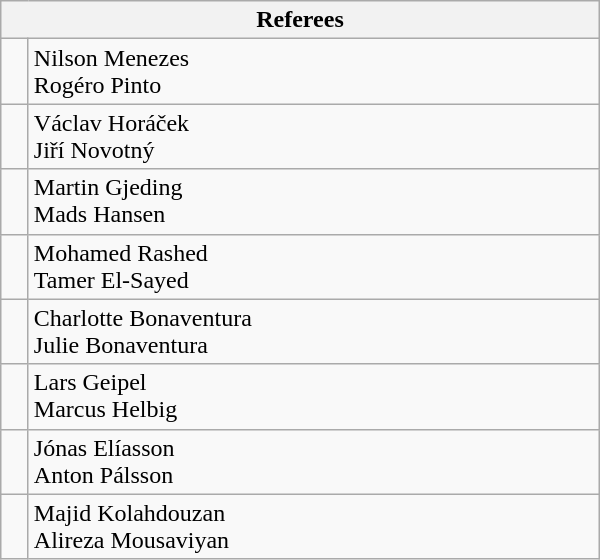<table class="wikitable" style="width:400px;">
<tr>
<th colspan=2>Referees</th>
</tr>
<tr>
<td align=left></td>
<td>Nilson Menezes<br>Rogéro Pinto</td>
</tr>
<tr>
<td align=left></td>
<td>Václav Horáček<br>Jiří Novotný</td>
</tr>
<tr>
<td align=left></td>
<td>Martin Gjeding<br>Mads Hansen</td>
</tr>
<tr>
<td align=left></td>
<td>Mohamed Rashed<br>Tamer El-Sayed</td>
</tr>
<tr>
<td align=left></td>
<td>Charlotte Bonaventura<br>Julie Bonaventura</td>
</tr>
<tr>
<td align=left></td>
<td>Lars Geipel<br>Marcus Helbig</td>
</tr>
<tr>
<td align=left></td>
<td>Jónas Elíasson<br>Anton Pálsson</td>
</tr>
<tr>
<td align=left></td>
<td>Majid Kolahdouzan<br>Alireza Mousaviyan</td>
</tr>
</table>
